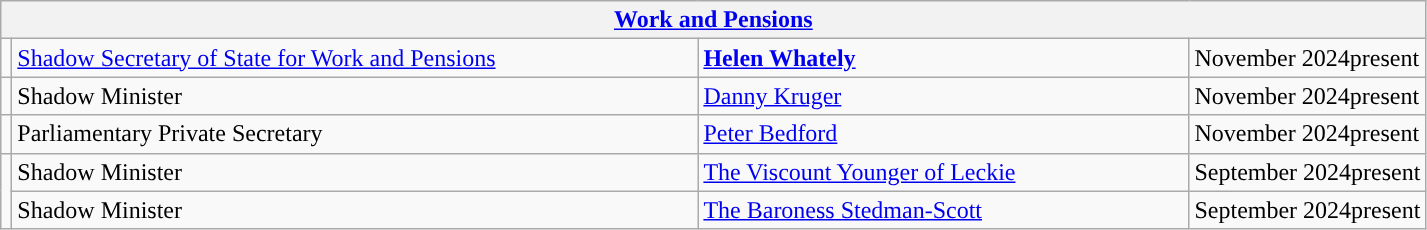<table class="wikitable">
<tr>
<th colspan="4"><a href='#'>Work and Pensions</a></th>
</tr>
<tr>
<td style="background: "></td>
<td style="width: 450px;"><a href='#'>Shadow Secretary of State for Work and Pensions</a></td>
<td style="width: 320px;"><strong><a href='#'>Helen Whately</a></strong></td>
<td>November 2024present</td>
</tr>
<tr>
<td style="background: "></td>
<td>Shadow Minister</td>
<td><a href='#'>Danny Kruger</a></td>
<td>November 2024present</td>
</tr>
<tr>
<td style="background: "></td>
<td>Parliamentary Private Secretary</td>
<td><a href='#'>Peter Bedford</a></td>
<td>November 2024present</td>
</tr>
<tr>
<td rowspan="2" style="background: "></td>
<td>Shadow Minister</td>
<td><a href='#'>The Viscount Younger of Leckie</a></td>
<td>September 2024present</td>
</tr>
<tr>
<td>Shadow Minister</td>
<td><a href='#'>The Baroness Stedman-Scott</a></td>
<td>September 2024present</td>
</tr>
</table>
